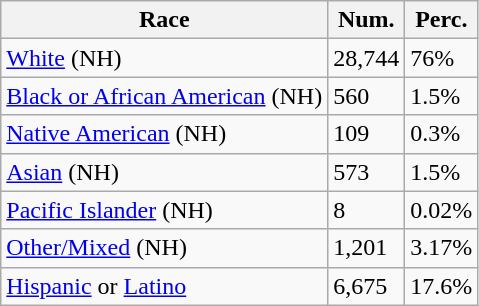<table class="wikitable">
<tr>
<th>Race</th>
<th>Num.</th>
<th>Perc.</th>
</tr>
<tr>
<td><a href='#'>White</a> (NH)</td>
<td>28,744</td>
<td>76%</td>
</tr>
<tr>
<td><a href='#'>Black or African American</a> (NH)</td>
<td>560</td>
<td>1.5%</td>
</tr>
<tr>
<td><a href='#'>Native American</a> (NH)</td>
<td>109</td>
<td>0.3%</td>
</tr>
<tr>
<td><a href='#'>Asian</a> (NH)</td>
<td>573</td>
<td>1.5%</td>
</tr>
<tr>
<td><a href='#'>Pacific Islander</a> (NH)</td>
<td>8</td>
<td>0.02%</td>
</tr>
<tr>
<td><a href='#'>Other/Mixed</a> (NH)</td>
<td>1,201</td>
<td>3.17%</td>
</tr>
<tr>
<td><a href='#'>Hispanic</a> or <a href='#'>Latino</a></td>
<td>6,675</td>
<td>17.6%</td>
</tr>
</table>
